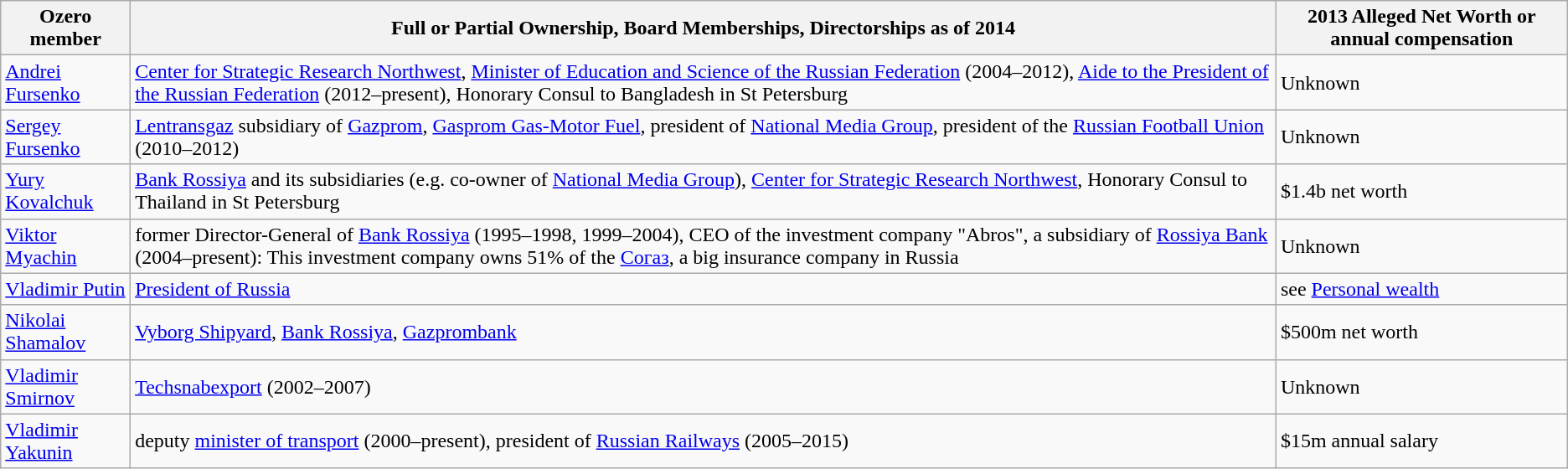<table class="wikitable">
<tr>
<th>Ozero member</th>
<th>Full or Partial Ownership, Board Memberships, Directorships as of 2014</th>
<th>2013 Alleged Net Worth or annual compensation</th>
</tr>
<tr>
<td><a href='#'>Andrei Fursenko</a></td>
<td><a href='#'>Center for Strategic Research Northwest</a>, <a href='#'>Minister of Education and Science of the Russian Federation</a> (2004–2012), <a href='#'>Aide to the President of the Russian Federation</a> (2012–present), Honorary Consul to Bangladesh in St Petersburg</td>
<td>Unknown</td>
</tr>
<tr>
<td><a href='#'>Sergey Fursenko</a></td>
<td><a href='#'>Lentransgaz</a> subsidiary of <a href='#'>Gazprom</a>, <a href='#'>Gasprom Gas-Motor Fuel</a>, president of <a href='#'>National Media Group</a>, president of the <a href='#'>Russian Football Union</a> (2010–2012)</td>
<td>Unknown</td>
</tr>
<tr>
<td><a href='#'>Yury Kovalchuk</a></td>
<td><a href='#'>Bank Rossiya</a> and its subsidiaries (e.g. co-owner of <a href='#'>National Media Group</a>), <a href='#'>Center for Strategic Research Northwest</a>, Honorary Consul to Thailand in St Petersburg</td>
<td>$1.4b net worth</td>
</tr>
<tr>
<td><a href='#'>Viktor Myachin</a></td>
<td>former Director-General of <a href='#'>Bank Rossiya</a> (1995–1998, 1999–2004), CEO of the investment company "Abros", a subsidiary of <a href='#'>Rossiya Bank</a> (2004–present): This investment company owns 51% of the <a href='#'>Согаз</a>, a big insurance company in Russia</td>
<td>Unknown</td>
</tr>
<tr>
<td><a href='#'>Vladimir Putin</a></td>
<td><a href='#'>President of Russia</a></td>
<td>see <a href='#'>Personal wealth</a></td>
</tr>
<tr>
<td><a href='#'>Nikolai Shamalov</a></td>
<td><a href='#'>Vyborg Shipyard</a>, <a href='#'>Bank Rossiya</a>, <a href='#'>Gazprombank</a></td>
<td>$500m net worth</td>
</tr>
<tr>
<td><a href='#'>Vladimir Smirnov</a></td>
<td><a href='#'>Techsnabexport</a> (2002–2007)</td>
<td>Unknown</td>
</tr>
<tr>
<td><a href='#'>Vladimir Yakunin</a></td>
<td>deputy <a href='#'>minister of transport</a> (2000–present), president of <a href='#'>Russian Railways</a> (2005–2015)</td>
<td>$15m annual salary</td>
</tr>
</table>
